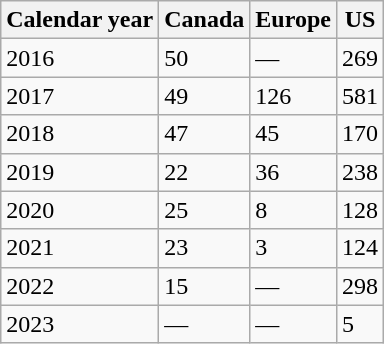<table class="wikitable">
<tr>
<th>Calendar year</th>
<th>Canada</th>
<th>Europe</th>
<th>US</th>
</tr>
<tr>
<td>2016</td>
<td>50</td>
<td>—</td>
<td>269</td>
</tr>
<tr>
<td>2017</td>
<td>49</td>
<td>126</td>
<td>581</td>
</tr>
<tr>
<td>2018</td>
<td>47</td>
<td>45</td>
<td>170</td>
</tr>
<tr>
<td>2019</td>
<td>22</td>
<td>36</td>
<td>238</td>
</tr>
<tr>
<td>2020</td>
<td>25</td>
<td>8</td>
<td>128</td>
</tr>
<tr>
<td>2021</td>
<td>23</td>
<td>3</td>
<td>124</td>
</tr>
<tr>
<td>2022</td>
<td>15</td>
<td>—</td>
<td>298</td>
</tr>
<tr>
<td>2023</td>
<td>—</td>
<td>—</td>
<td>5</td>
</tr>
</table>
